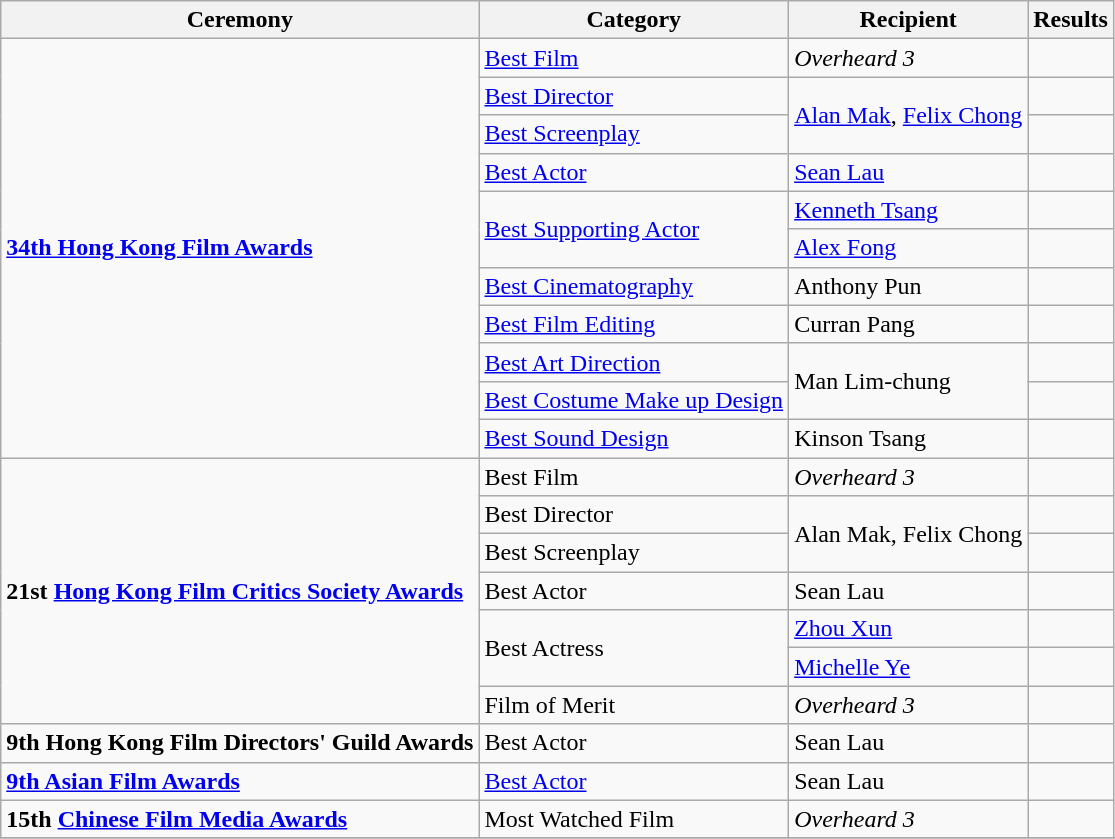<table class="wikitable">
<tr>
<th>Ceremony</th>
<th>Category</th>
<th>Recipient</th>
<th>Results</th>
</tr>
<tr>
<td rowspan=11><strong><a href='#'>34th Hong Kong Film Awards</a></strong></td>
<td><a href='#'>Best Film</a></td>
<td><em>Overheard 3</em></td>
<td></td>
</tr>
<tr>
<td><a href='#'>Best Director</a></td>
<td rowspan=2><a href='#'>Alan Mak</a>, <a href='#'>Felix Chong</a></td>
<td></td>
</tr>
<tr>
<td><a href='#'>Best Screenplay</a></td>
<td></td>
</tr>
<tr>
<td><a href='#'>Best Actor</a></td>
<td><a href='#'>Sean Lau</a></td>
<td></td>
</tr>
<tr>
<td rowspan=2><a href='#'>Best Supporting Actor</a></td>
<td><a href='#'>Kenneth Tsang</a></td>
<td></td>
</tr>
<tr>
<td><a href='#'>Alex Fong</a></td>
<td></td>
</tr>
<tr>
<td><a href='#'>Best Cinematography</a></td>
<td>Anthony Pun</td>
<td></td>
</tr>
<tr>
<td><a href='#'>Best Film Editing</a></td>
<td>Curran Pang</td>
<td></td>
</tr>
<tr>
<td><a href='#'>Best Art Direction</a></td>
<td rowspan=2>Man Lim-chung</td>
<td></td>
</tr>
<tr>
<td><a href='#'>Best Costume Make up Design</a></td>
<td></td>
</tr>
<tr>
<td><a href='#'>Best Sound Design</a></td>
<td>Kinson Tsang</td>
<td></td>
</tr>
<tr>
<td rowspan=7><strong>21st <a href='#'>Hong Kong Film Critics Society Awards</a></strong></td>
<td>Best Film</td>
<td><em>Overheard 3</em></td>
<td></td>
</tr>
<tr>
<td>Best Director</td>
<td rowspan=2>Alan Mak, Felix Chong</td>
<td></td>
</tr>
<tr>
<td>Best Screenplay</td>
<td></td>
</tr>
<tr>
<td>Best Actor</td>
<td>Sean Lau</td>
<td></td>
</tr>
<tr>
<td rowspan=2>Best Actress</td>
<td><a href='#'>Zhou Xun</a></td>
<td></td>
</tr>
<tr>
<td><a href='#'>Michelle Ye</a></td>
<td></td>
</tr>
<tr>
<td>Film of Merit</td>
<td><em>Overheard 3</em></td>
<td></td>
</tr>
<tr>
<td><strong>9th Hong Kong Film Directors' Guild Awards</strong></td>
<td>Best Actor</td>
<td>Sean Lau</td>
<td></td>
</tr>
<tr>
<td><strong><a href='#'>9th Asian Film Awards</a></strong></td>
<td><a href='#'>Best Actor</a></td>
<td>Sean Lau</td>
<td></td>
</tr>
<tr>
<td><strong>15th <a href='#'>Chinese Film Media Awards</a></strong></td>
<td>Most Watched Film</td>
<td><em>Overheard 3</em></td>
<td></td>
</tr>
<tr>
</tr>
</table>
